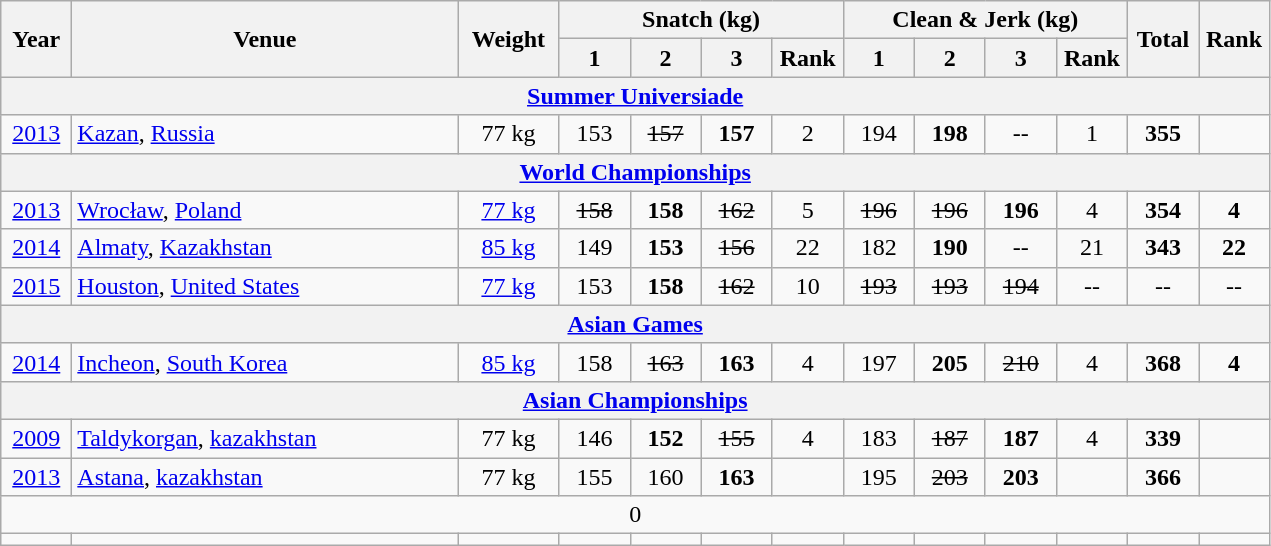<table class = "wikitable" style="text-align:center;">
<tr>
<th rowspan=2 width=40>Year</th>
<th rowspan=2 width=250>Venue</th>
<th rowspan=2 width=60>Weight</th>
<th colspan=4>Snatch (kg)</th>
<th colspan=4>Clean & Jerk (kg)</th>
<th rowspan=2 width=40>Total</th>
<th rowspan=2 width=40>Rank</th>
</tr>
<tr>
<th width=40>1</th>
<th width=40>2</th>
<th width=40>3</th>
<th width=40>Rank</th>
<th width=40>1</th>
<th width=40>2</th>
<th width=40>3</th>
<th width=40>Rank</th>
</tr>
<tr>
<th colspan="13"><a href='#'>Summer Universiade</a></th>
</tr>
<tr>
<td><a href='#'>2013</a></td>
<td align="left"> <a href='#'>Kazan</a>, <a href='#'>Russia</a></td>
<td>77 kg</td>
<td>153</td>
<td><s>157</s></td>
<td><strong>157</strong></td>
<td>2</td>
<td>194</td>
<td><strong>198</strong></td>
<td>--</td>
<td>1</td>
<td><strong>355</strong></td>
<td><strong></strong></td>
</tr>
<tr>
<th colspan=13><a href='#'>World Championships</a></th>
</tr>
<tr>
<td><a href='#'>2013</a></td>
<td align=left> <a href='#'>Wrocław</a>, <a href='#'>Poland</a></td>
<td><a href='#'>77 kg</a></td>
<td><s>158</s></td>
<td><strong>158</strong></td>
<td><s>162</s></td>
<td>5</td>
<td><s>196</s></td>
<td><s>196</s></td>
<td><strong>196</strong></td>
<td>4</td>
<td><strong>354</strong></td>
<td><strong>4</strong></td>
</tr>
<tr>
<td><a href='#'>2014</a></td>
<td align=left> <a href='#'>Almaty</a>, <a href='#'>Kazakhstan</a></td>
<td><a href='#'>85 kg</a></td>
<td>149</td>
<td><strong>153</strong></td>
<td><s>156</s></td>
<td>22</td>
<td>182</td>
<td><strong>190</strong></td>
<td>--</td>
<td>21</td>
<td><strong>343</strong></td>
<td><strong>22</strong></td>
</tr>
<tr>
<td><a href='#'>2015</a></td>
<td align=left> <a href='#'>Houston</a>, <a href='#'>United States</a></td>
<td><a href='#'>77 kg</a></td>
<td>153</td>
<td><strong>158</strong></td>
<td><s>162</s></td>
<td>10</td>
<td><s>193</s></td>
<td><s>193</s></td>
<td><s>194</s></td>
<td>--</td>
<td>--</td>
<td>--</td>
</tr>
<tr>
<th colspan=13><a href='#'>Asian Games</a></th>
</tr>
<tr>
<td><a href='#'>2014</a></td>
<td align=left> <a href='#'>Incheon</a>, <a href='#'>South Korea</a></td>
<td><a href='#'>85 kg</a></td>
<td>158</td>
<td><s>163</s></td>
<td><strong>163</strong></td>
<td>4</td>
<td>197</td>
<td><strong>205</strong></td>
<td><s>210</s></td>
<td>4</td>
<td><strong>368</strong></td>
<td><strong>4</strong></td>
</tr>
<tr>
<th colspan=13><a href='#'>Asian Championships</a></th>
</tr>
<tr>
<td><a href='#'>2009</a></td>
<td align=left> <a href='#'>Taldykorgan</a>, <a href='#'>kazakhstan</a></td>
<td>77 kg</td>
<td>146</td>
<td><strong>152</strong></td>
<td><s>155</s></td>
<td>4</td>
<td>183</td>
<td><s>187</s></td>
<td><strong>187</strong></td>
<td>4</td>
<td><strong>339</strong></td>
<td><strong></strong></td>
</tr>
<tr>
<td><a href='#'>2013</a></td>
<td align=left> <a href='#'>Astana</a>, <a href='#'>kazakhstan</a></td>
<td>77 kg</td>
<td>155</td>
<td>160</td>
<td><strong>163</strong></td>
<td><strong></strong></td>
<td>195</td>
<td><s>203</s></td>
<td><strong>203</strong></td>
<td><strong></strong></td>
<td><strong>366</strong></td>
<td><strong></strong></td>
</tr>
<tr>
<td colspan="13">0</td>
</tr>
<tr>
<td></td>
<td></td>
<td></td>
<td></td>
<td></td>
<td></td>
<td></td>
<td></td>
<td></td>
<td></td>
<td></td>
<td></td>
<td></td>
</tr>
</table>
